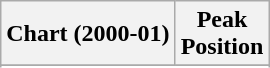<table class="wikitable">
<tr>
<th>Chart (2000-01)</th>
<th>Peak<br>Position</th>
</tr>
<tr>
</tr>
<tr>
</tr>
<tr>
</tr>
<tr>
</tr>
<tr>
</tr>
<tr>
</tr>
<tr>
</tr>
<tr>
</tr>
<tr>
</tr>
<tr>
</tr>
<tr>
</tr>
<tr>
</tr>
<tr>
</tr>
<tr>
</tr>
<tr>
</tr>
</table>
